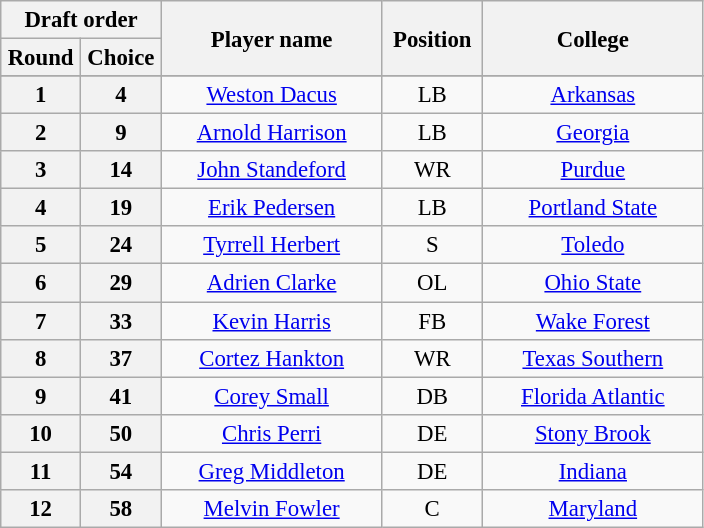<table class="wikitable" style="font-size: 95%;">
<tr>
<th width="100" colspan="2">Draft order</th>
<th width="140" rowspan="2">Player name</th>
<th width="60" rowspan="2">Position</th>
<th width="140" rowspan="2">College</th>
</tr>
<tr>
<th>Round</th>
<th>Choice</th>
</tr>
<tr>
</tr>
<tr align="center">
<th>1</th>
<th>4</th>
<td><a href='#'>Weston Dacus</a></td>
<td>LB</td>
<td><a href='#'>Arkansas</a></td>
</tr>
<tr align="center">
<th>2</th>
<th>9</th>
<td><a href='#'>Arnold Harrison</a></td>
<td>LB</td>
<td><a href='#'>Georgia</a></td>
</tr>
<tr align="center">
<th>3</th>
<th>14</th>
<td><a href='#'>John Standeford</a></td>
<td>WR</td>
<td><a href='#'>Purdue</a></td>
</tr>
<tr align="center">
<th>4</th>
<th>19</th>
<td><a href='#'>Erik Pedersen</a></td>
<td>LB</td>
<td><a href='#'>Portland State</a></td>
</tr>
<tr align="center">
<th>5</th>
<th>24</th>
<td><a href='#'>Tyrrell Herbert</a></td>
<td>S</td>
<td><a href='#'>Toledo</a></td>
</tr>
<tr align="center">
<th>6</th>
<th>29</th>
<td><a href='#'>Adrien Clarke</a></td>
<td>OL</td>
<td><a href='#'>Ohio State</a></td>
</tr>
<tr align="center">
<th>7</th>
<th>33</th>
<td><a href='#'>Kevin Harris</a></td>
<td>FB</td>
<td><a href='#'>Wake Forest</a></td>
</tr>
<tr align="center">
<th>8</th>
<th>37</th>
<td><a href='#'>Cortez Hankton</a></td>
<td>WR</td>
<td><a href='#'>Texas Southern</a></td>
</tr>
<tr align="center">
<th>9</th>
<th>41</th>
<td><a href='#'>Corey Small</a></td>
<td>DB</td>
<td><a href='#'>Florida Atlantic</a></td>
</tr>
<tr align="center">
<th>10</th>
<th>50</th>
<td><a href='#'>Chris Perri</a></td>
<td>DE</td>
<td><a href='#'>Stony Brook</a></td>
</tr>
<tr align="center">
<th>11</th>
<th>54</th>
<td><a href='#'>Greg Middleton</a></td>
<td>DE</td>
<td><a href='#'>Indiana</a></td>
</tr>
<tr align="center">
<th>12</th>
<th>58</th>
<td><a href='#'>Melvin Fowler</a></td>
<td>C</td>
<td><a href='#'>Maryland</a></td>
</tr>
</table>
